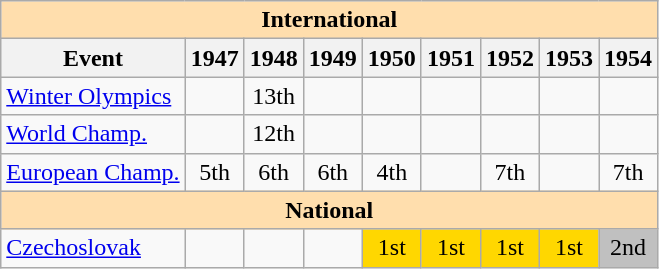<table class="wikitable" style="text-align:center">
<tr>
<th style="background-color: #ffdead; " colspan=9 align=center>International</th>
</tr>
<tr>
<th>Event</th>
<th>1947</th>
<th>1948</th>
<th>1949</th>
<th>1950</th>
<th>1951</th>
<th>1952</th>
<th>1953</th>
<th>1954</th>
</tr>
<tr>
<td align=left><a href='#'>Winter Olympics</a></td>
<td></td>
<td>13th</td>
<td></td>
<td></td>
<td></td>
<td></td>
<td></td>
<td></td>
</tr>
<tr>
<td align=left><a href='#'>World Champ.</a></td>
<td></td>
<td>12th</td>
<td></td>
<td></td>
<td></td>
<td></td>
<td></td>
<td></td>
</tr>
<tr>
<td align=left><a href='#'>European Champ.</a></td>
<td>5th</td>
<td>6th</td>
<td>6th</td>
<td>4th</td>
<td></td>
<td>7th</td>
<td></td>
<td>7th</td>
</tr>
<tr>
<th style="background-color: #ffdead; " colspan=9 align=center>National</th>
</tr>
<tr>
<td align=left><a href='#'>Czechoslovak</a></td>
<td></td>
<td></td>
<td></td>
<td bgcolor=gold>1st</td>
<td bgcolor=gold>1st</td>
<td bgcolor=gold>1st</td>
<td bgcolor=gold>1st</td>
<td bgcolor=silver>2nd</td>
</tr>
</table>
